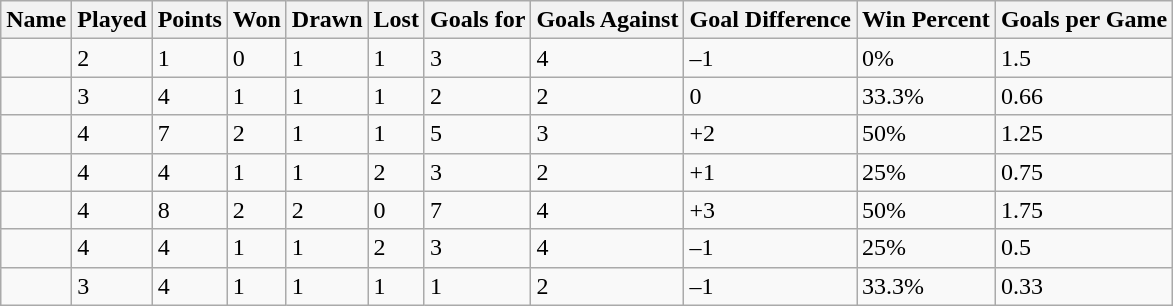<table class="wikitable sortable">
<tr>
<th>Name</th>
<th>Played</th>
<th>Points</th>
<th>Won</th>
<th>Drawn</th>
<th>Lost</th>
<th>Goals for</th>
<th>Goals Against</th>
<th>Goal Difference</th>
<th>Win Percent</th>
<th>Goals per Game</th>
</tr>
<tr>
<td></td>
<td>2</td>
<td>1</td>
<td>0</td>
<td>1</td>
<td>1</td>
<td>3</td>
<td>4</td>
<td>–1</td>
<td>0%</td>
<td>1.5</td>
</tr>
<tr>
<td></td>
<td>3</td>
<td>4</td>
<td>1</td>
<td>1</td>
<td>1</td>
<td>2</td>
<td>2</td>
<td>0</td>
<td>33.3%</td>
<td>0.66</td>
</tr>
<tr>
<td></td>
<td>4</td>
<td>7</td>
<td>2</td>
<td>1</td>
<td>1</td>
<td>5</td>
<td>3</td>
<td>+2</td>
<td>50%</td>
<td>1.25</td>
</tr>
<tr>
<td></td>
<td>4</td>
<td>4</td>
<td>1</td>
<td>1</td>
<td>2</td>
<td>3</td>
<td>2</td>
<td>+1</td>
<td>25%</td>
<td>0.75</td>
</tr>
<tr>
<td></td>
<td>4</td>
<td>8</td>
<td>2</td>
<td>2</td>
<td>0</td>
<td>7</td>
<td>4</td>
<td>+3</td>
<td>50%</td>
<td>1.75</td>
</tr>
<tr>
<td></td>
<td>4</td>
<td>4</td>
<td>1</td>
<td>1</td>
<td>2</td>
<td>3</td>
<td>4</td>
<td>–1</td>
<td>25%</td>
<td>0.5</td>
</tr>
<tr>
<td></td>
<td>3</td>
<td>4</td>
<td>1</td>
<td>1</td>
<td>1</td>
<td>1</td>
<td>2</td>
<td>–1</td>
<td>33.3%</td>
<td>0.33</td>
</tr>
</table>
